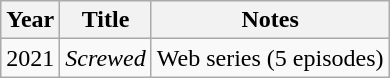<table class="wikitable sortable">
<tr>
<th>Year</th>
<th>Title</th>
<th class="unsortable">Notes</th>
</tr>
<tr>
<td>2021</td>
<td><em>Screwed</em></td>
<td>Web series (5 episodes)</td>
</tr>
</table>
